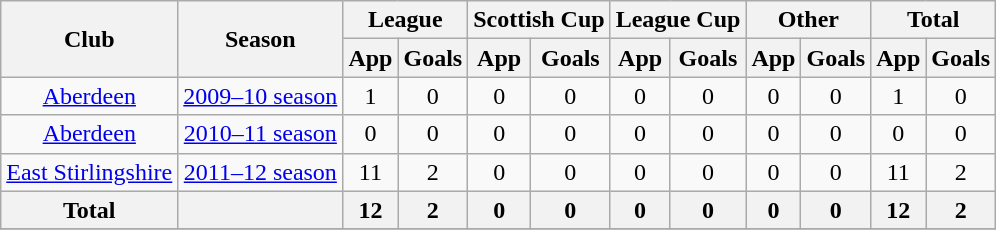<table class="wikitable">
<tr>
<th rowspan=2>Club</th>
<th rowspan=2>Season</th>
<th colspan=2>League</th>
<th colspan=2>Scottish Cup</th>
<th colspan=2>League Cup</th>
<th colspan=2>Other</th>
<th colspan=2>Total</th>
</tr>
<tr>
<th>App</th>
<th>Goals</th>
<th>App</th>
<th>Goals</th>
<th>App</th>
<th>Goals</th>
<th>App</th>
<th>Goals</th>
<th>App</th>
<th>Goals</th>
</tr>
<tr align=center>
<td rowspan=1><a href='#'>Aberdeen</a></td>
<td><a href='#'>2009–10 season</a></td>
<td>1</td>
<td>0</td>
<td>0</td>
<td>0</td>
<td>0</td>
<td>0</td>
<td>0</td>
<td>0</td>
<td>1</td>
<td>0</td>
</tr>
<tr align=center>
<td rowspan=1><a href='#'>Aberdeen</a></td>
<td><a href='#'>2010–11 season</a></td>
<td>0</td>
<td>0</td>
<td>0</td>
<td>0</td>
<td>0</td>
<td>0</td>
<td>0</td>
<td>0</td>
<td>0</td>
<td>0</td>
</tr>
<tr align=center>
<td rowspan=1><a href='#'>East Stirlingshire</a></td>
<td><a href='#'>2011–12 season</a></td>
<td>11</td>
<td>2</td>
<td>0</td>
<td>0</td>
<td>0</td>
<td>0</td>
<td>0</td>
<td>0</td>
<td>11</td>
<td>2</td>
</tr>
<tr align=center>
<th>Total</th>
<th></th>
<th>12</th>
<th>2</th>
<th>0</th>
<th>0</th>
<th>0</th>
<th>0</th>
<th>0</th>
<th>0</th>
<th>12</th>
<th>2</th>
</tr>
<tr>
</tr>
</table>
